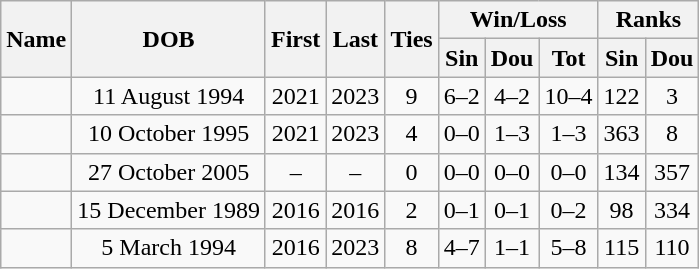<table class="wikitable sortable">
<tr>
<th rowspan="2">Name</th>
<th rowspan="2">DOB</th>
<th rowspan="2">First</th>
<th rowspan="2">Last</th>
<th rowspan="2">Ties</th>
<th class="unsortable" colspan="3">Win/Loss</th>
<th class="unsortable" colspan="2">Ranks</th>
</tr>
<tr>
<th>Sin</th>
<th>Dou</th>
<th>Tot</th>
<th>Sin</th>
<th>Dou</th>
</tr>
<tr align=center>
<td align=left></td>
<td>11 August 1994</td>
<td>2021</td>
<td>2023</td>
<td>9</td>
<td>6–2</td>
<td>4–2</td>
<td>10–4</td>
<td>122</td>
<td>3</td>
</tr>
<tr align=center>
<td align=left></td>
<td>10 October 1995</td>
<td>2021</td>
<td>2023</td>
<td>4</td>
<td>0–0</td>
<td>1–3</td>
<td>1–3</td>
<td>363</td>
<td>8</td>
</tr>
<tr align=center>
<td align=left></td>
<td>27 October 2005</td>
<td>–</td>
<td>–</td>
<td>0</td>
<td>0–0</td>
<td>0–0</td>
<td>0–0</td>
<td>134</td>
<td>357</td>
</tr>
<tr align=center>
<td align=left></td>
<td>15 December 1989</td>
<td>2016</td>
<td>2016</td>
<td>2</td>
<td>0–1</td>
<td>0–1</td>
<td>0–2</td>
<td>98</td>
<td>334</td>
</tr>
<tr align=center>
<td align=left></td>
<td>5 March 1994</td>
<td>2016</td>
<td>2023</td>
<td>8</td>
<td>4–7</td>
<td>1–1</td>
<td>5–8</td>
<td>115</td>
<td>110</td>
</tr>
</table>
